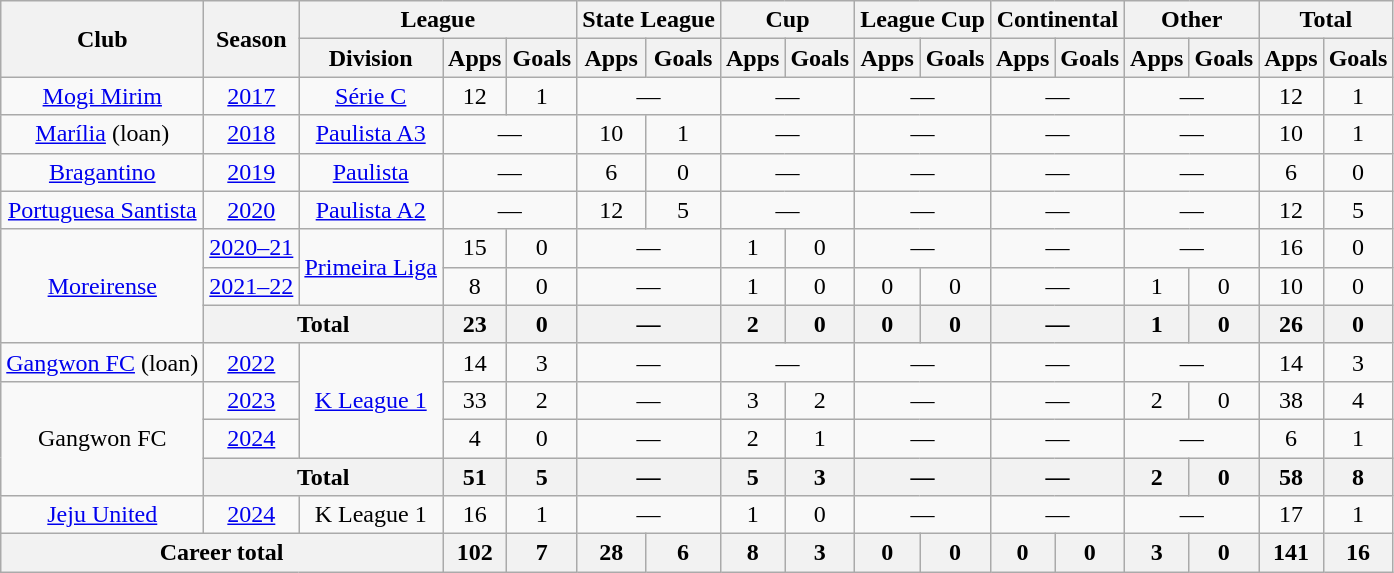<table class="wikitable" style="text-align: center">
<tr>
<th rowspan="2">Club</th>
<th rowspan="2">Season</th>
<th colspan="3">League</th>
<th colspan="2">State League</th>
<th colspan="2">Cup</th>
<th colspan="2">League Cup</th>
<th colspan="2">Continental</th>
<th colspan="2">Other</th>
<th colspan="2">Total</th>
</tr>
<tr>
<th>Division</th>
<th>Apps</th>
<th>Goals</th>
<th>Apps</th>
<th>Goals</th>
<th>Apps</th>
<th>Goals</th>
<th>Apps</th>
<th>Goals</th>
<th>Apps</th>
<th>Goals</th>
<th>Apps</th>
<th>Goals</th>
<th>Apps</th>
<th>Goals</th>
</tr>
<tr>
<td><a href='#'>Mogi Mirim</a></td>
<td><a href='#'>2017</a></td>
<td><a href='#'>Série C</a></td>
<td>12</td>
<td>1</td>
<td colspan="2">—</td>
<td colspan="2">—</td>
<td colspan="2">—</td>
<td colspan="2">—</td>
<td colspan="2">—</td>
<td>12</td>
<td>1</td>
</tr>
<tr>
<td><a href='#'>Marília</a> (loan)</td>
<td><a href='#'>2018</a></td>
<td><a href='#'>Paulista A3</a></td>
<td colspan="2">—</td>
<td>10</td>
<td>1</td>
<td colspan="2">—</td>
<td colspan="2">—</td>
<td colspan="2">—</td>
<td colspan="2">—</td>
<td>10</td>
<td>1</td>
</tr>
<tr>
<td><a href='#'>Bragantino</a></td>
<td><a href='#'>2019</a></td>
<td><a href='#'>Paulista</a></td>
<td colspan="2">—</td>
<td>6</td>
<td>0</td>
<td colspan="2">—</td>
<td colspan="2">—</td>
<td colspan="2">—</td>
<td colspan="2">—</td>
<td>6</td>
<td>0</td>
</tr>
<tr>
<td><a href='#'>Portuguesa Santista</a></td>
<td><a href='#'>2020</a></td>
<td><a href='#'>Paulista A2</a></td>
<td colspan="2">—</td>
<td>12</td>
<td>5</td>
<td colspan="2">—</td>
<td colspan="2">—</td>
<td colspan="2">—</td>
<td colspan="2">—</td>
<td>12</td>
<td>5</td>
</tr>
<tr>
<td rowspan="3"><a href='#'>Moreirense</a></td>
<td><a href='#'>2020–21</a></td>
<td rowspan="2"><a href='#'>Primeira Liga</a></td>
<td>15</td>
<td>0</td>
<td colspan="2">—</td>
<td>1</td>
<td>0</td>
<td colspan="2">—</td>
<td colspan="2">—</td>
<td colspan="2">—</td>
<td>16</td>
<td>0</td>
</tr>
<tr>
<td><a href='#'>2021–22</a></td>
<td>8</td>
<td>0</td>
<td colspan="2">—</td>
<td>1</td>
<td>0</td>
<td>0</td>
<td>0</td>
<td colspan="2">—</td>
<td>1</td>
<td>0</td>
<td>10</td>
<td>0</td>
</tr>
<tr>
<th colspan="2">Total</th>
<th>23</th>
<th>0</th>
<th colspan="2">—</th>
<th>2</th>
<th>0</th>
<th>0</th>
<th>0</th>
<th colspan="2">—</th>
<th>1</th>
<th>0</th>
<th>26</th>
<th>0</th>
</tr>
<tr>
<td><a href='#'>Gangwon FC</a> (loan)</td>
<td><a href='#'>2022</a></td>
<td rowspan="3"><a href='#'>K League 1</a></td>
<td>14</td>
<td>3</td>
<td colspan="2">—</td>
<td colspan="2">—</td>
<td colspan="2">—</td>
<td colspan="2">—</td>
<td colspan="2">—</td>
<td>14</td>
<td>3</td>
</tr>
<tr>
<td rowspan="3">Gangwon FC</td>
<td><a href='#'>2023</a></td>
<td>33</td>
<td>2</td>
<td colspan="2">—</td>
<td>3</td>
<td>2</td>
<td colspan="2">—</td>
<td colspan="2">—</td>
<td>2</td>
<td>0</td>
<td>38</td>
<td>4</td>
</tr>
<tr>
<td><a href='#'>2024</a></td>
<td>4</td>
<td>0</td>
<td colspan="2">—</td>
<td>2</td>
<td>1</td>
<td colspan="2">—</td>
<td colspan="2">—</td>
<td colspan="2">—</td>
<td>6</td>
<td>1</td>
</tr>
<tr>
<th colspan="2">Total</th>
<th>51</th>
<th>5</th>
<th colspan="2">—</th>
<th>5</th>
<th>3</th>
<th colspan="2">—</th>
<th colspan="2">—</th>
<th>2</th>
<th>0</th>
<th>58</th>
<th>8</th>
</tr>
<tr>
<td><a href='#'>Jeju United</a></td>
<td><a href='#'>2024</a></td>
<td>K League 1</td>
<td>16</td>
<td>1</td>
<td colspan="2">—</td>
<td>1</td>
<td>0</td>
<td colspan="2">—</td>
<td colspan="2">—</td>
<td colspan="2">—</td>
<td>17</td>
<td>1</td>
</tr>
<tr>
<th colspan="3">Career total</th>
<th>102</th>
<th>7</th>
<th>28</th>
<th>6</th>
<th>8</th>
<th>3</th>
<th>0</th>
<th>0</th>
<th>0</th>
<th>0</th>
<th>3</th>
<th>0</th>
<th>141</th>
<th>16</th>
</tr>
</table>
